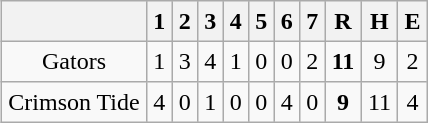<table align = right border="2" cellpadding="4" cellspacing="0" style="margin: 1em 1em 1em 1em; background: #F9F9F9; border: 1px #aaa solid; border-collapse: collapse;">
<tr align=center style="background: #F2F2F2;">
<th></th>
<th>1</th>
<th>2</th>
<th>3</th>
<th>4</th>
<th>5</th>
<th>6</th>
<th>7</th>
<th>R</th>
<th>H</th>
<th>E</th>
</tr>
<tr align=center>
<td>Gators</td>
<td>1</td>
<td>3</td>
<td>4</td>
<td>1</td>
<td>0</td>
<td>0</td>
<td>2</td>
<td><strong>11</strong></td>
<td>9</td>
<td>2</td>
</tr>
<tr align=center>
<td>Crimson Tide</td>
<td>4</td>
<td>0</td>
<td>1</td>
<td>0</td>
<td>0</td>
<td>4</td>
<td>0</td>
<td><strong>9</strong></td>
<td>11</td>
<td>4</td>
</tr>
</table>
